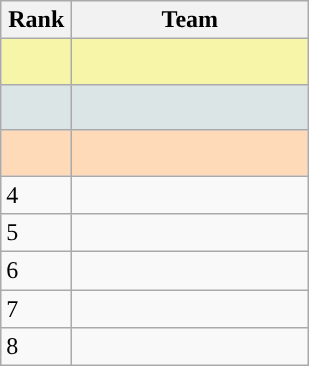<table class="wikitable">
<tr>
<th width=40>Rank</th>
<th width=150>Team</th>
</tr>
<tr bgcolor="#F7F6A8">
<td style="alignt:center; height:23px;"></td>
<td></td>
</tr>
<tr bgcolor="#DCE5E5">
<td style="alignt:center; height:23px;"></td>
<td></td>
</tr>
<tr bgcolor="#FFDAB9">
<td style="alignt:center; height:23px;"></td>
<td></td>
</tr>
<tr>
<td style="alignt:center;">4</td>
<td></td>
</tr>
<tr>
<td style="alignt:center;">5</td>
<td></td>
</tr>
<tr>
<td style="alignt:center;">6</td>
<td></td>
</tr>
<tr>
<td style="alignt:center;">7</td>
<td></td>
</tr>
<tr>
<td style="alignt:center;">8</td>
<td></td>
</tr>
</table>
